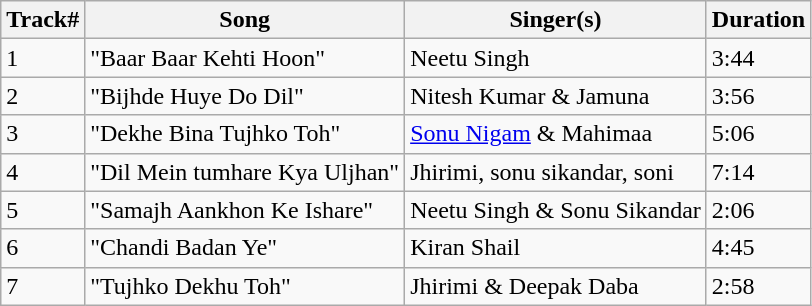<table class="wikitable">
<tr>
<th>Track#</th>
<th>Song</th>
<th>Singer(s)</th>
<th>Duration</th>
</tr>
<tr>
<td>1</td>
<td>"Baar Baar Kehti Hoon"</td>
<td>Neetu Singh</td>
<td>3:44</td>
</tr>
<tr>
<td>2</td>
<td>"Bijhde Huye Do Dil"</td>
<td>Nitesh Kumar & Jamuna</td>
<td>3:56</td>
</tr>
<tr>
<td>3</td>
<td>"Dekhe Bina Tujhko Toh"</td>
<td><a href='#'>Sonu Nigam</a> & Mahimaa</td>
<td>5:06</td>
</tr>
<tr>
<td>4</td>
<td>"Dil Mein tumhare Kya Uljhan"</td>
<td>Jhirimi, sonu sikandar, soni</td>
<td>7:14</td>
</tr>
<tr>
<td>5</td>
<td>"Samajh Aankhon Ke Ishare"</td>
<td>Neetu Singh & Sonu Sikandar</td>
<td>2:06</td>
</tr>
<tr>
<td>6</td>
<td>"Chandi Badan Ye"</td>
<td>Kiran Shail</td>
<td>4:45</td>
</tr>
<tr>
<td>7</td>
<td>"Tujhko Dekhu Toh"</td>
<td>Jhirimi & Deepak Daba</td>
<td>2:58</td>
</tr>
</table>
